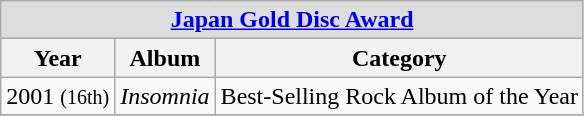<table class="wikitable" border="1">
<tr>
<td colspan=3 bgcolor="#DDDDDD" align=center><strong><a href='#'>Japan Gold Disc Award</a></strong></td>
</tr>
<tr>
<th align="center">Year</th>
<th align="center">Album</th>
<th align="center">Category</th>
</tr>
<tr>
<td>2001 <small>(16th)</small></td>
<td align="left"><em>Insomnia</em></td>
<td align="left">Best-Selling Rock Album of the Year</td>
</tr>
<tr>
</tr>
</table>
